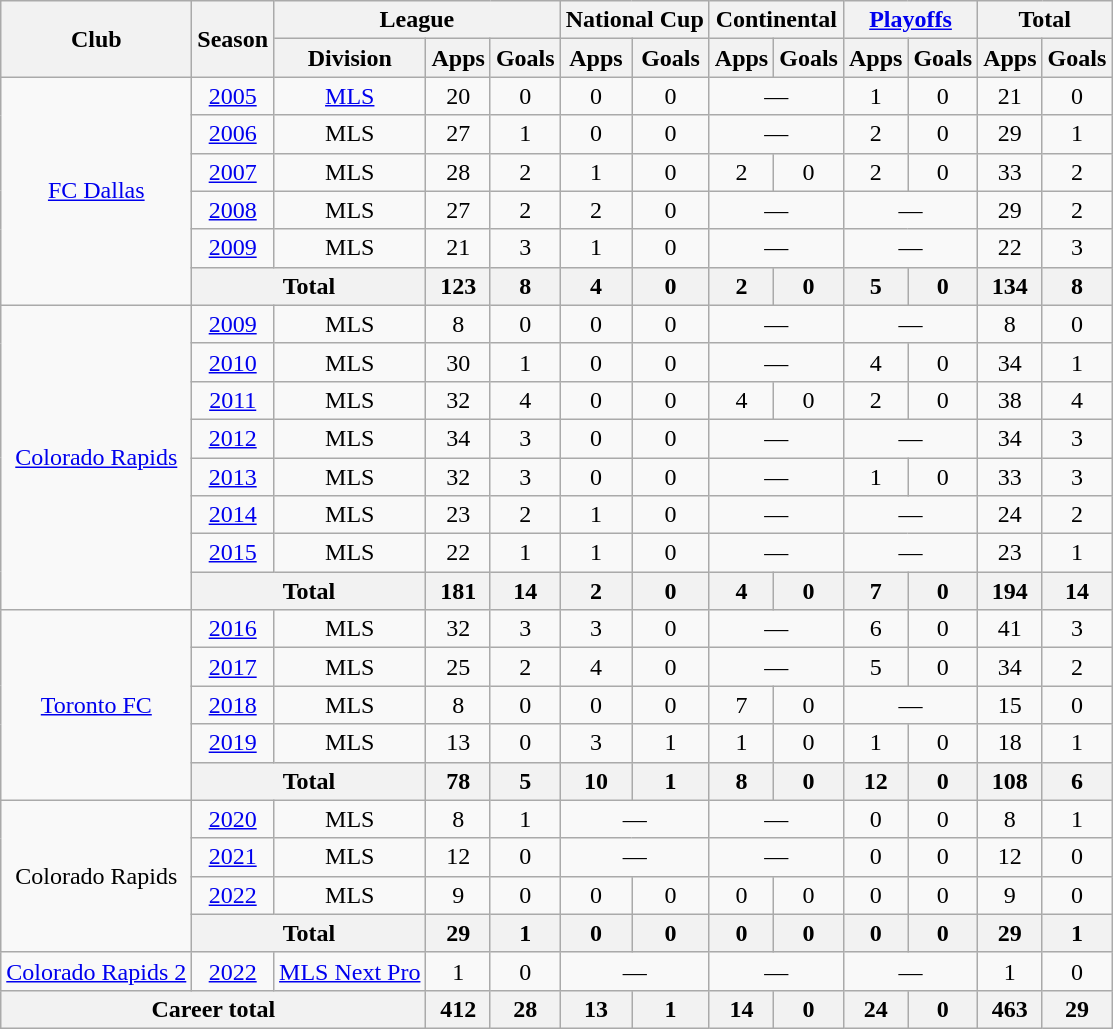<table class="wikitable" style="text-align: center;">
<tr>
<th rowspan="2">Club</th>
<th rowspan="2">Season</th>
<th colspan="3">League</th>
<th colspan="2">National Cup</th>
<th colspan="2">Continental</th>
<th colspan="2"><a href='#'>Playoffs</a></th>
<th colspan="2">Total</th>
</tr>
<tr>
<th>Division</th>
<th>Apps</th>
<th>Goals</th>
<th>Apps</th>
<th>Goals</th>
<th>Apps</th>
<th>Goals</th>
<th>Apps</th>
<th>Goals</th>
<th>Apps</th>
<th>Goals</th>
</tr>
<tr>
<td rowspan="6" valign="center"><a href='#'>FC Dallas</a></td>
<td><a href='#'>2005</a></td>
<td><a href='#'>MLS</a></td>
<td>20</td>
<td>0</td>
<td>0</td>
<td>0</td>
<td colspan="2">—</td>
<td>1</td>
<td>0</td>
<td>21</td>
<td>0</td>
</tr>
<tr>
<td><a href='#'>2006</a></td>
<td>MLS</td>
<td>27</td>
<td>1</td>
<td>0</td>
<td>0</td>
<td colspan="2">—</td>
<td>2</td>
<td>0</td>
<td>29</td>
<td>1</td>
</tr>
<tr>
<td><a href='#'>2007</a></td>
<td>MLS</td>
<td>28</td>
<td>2</td>
<td>1</td>
<td>0</td>
<td>2</td>
<td>0</td>
<td>2</td>
<td>0</td>
<td>33</td>
<td>2</td>
</tr>
<tr>
<td><a href='#'>2008</a></td>
<td>MLS</td>
<td>27</td>
<td>2</td>
<td>2</td>
<td>0</td>
<td colspan="2">—</td>
<td colspan="2">—</td>
<td>29</td>
<td>2</td>
</tr>
<tr>
<td><a href='#'>2009</a></td>
<td>MLS</td>
<td>21</td>
<td>3</td>
<td>1</td>
<td>0</td>
<td colspan="2">—</td>
<td colspan="2">—</td>
<td>22</td>
<td>3</td>
</tr>
<tr>
<th colspan="2">Total</th>
<th>123</th>
<th>8</th>
<th>4</th>
<th>0</th>
<th>2</th>
<th>0</th>
<th>5</th>
<th>0</th>
<th>134</th>
<th>8</th>
</tr>
<tr>
<td rowspan="8" valign="center"><a href='#'>Colorado Rapids</a></td>
<td><a href='#'>2009</a></td>
<td>MLS</td>
<td>8</td>
<td>0</td>
<td>0</td>
<td>0</td>
<td colspan="2">—</td>
<td colspan="2">—</td>
<td>8</td>
<td>0</td>
</tr>
<tr>
<td><a href='#'>2010</a></td>
<td>MLS</td>
<td>30</td>
<td>1</td>
<td>0</td>
<td>0</td>
<td colspan="2">—</td>
<td>4</td>
<td>0</td>
<td>34</td>
<td>1</td>
</tr>
<tr>
<td><a href='#'>2011</a></td>
<td>MLS</td>
<td>32</td>
<td>4</td>
<td>0</td>
<td>0</td>
<td>4</td>
<td>0</td>
<td>2</td>
<td>0</td>
<td>38</td>
<td>4</td>
</tr>
<tr>
<td><a href='#'>2012</a></td>
<td>MLS</td>
<td>34</td>
<td>3</td>
<td>0</td>
<td>0</td>
<td colspan="2">—</td>
<td colspan="2">—</td>
<td>34</td>
<td>3</td>
</tr>
<tr>
<td><a href='#'>2013</a></td>
<td>MLS</td>
<td>32</td>
<td>3</td>
<td>0</td>
<td>0</td>
<td colspan="2">—</td>
<td>1</td>
<td>0</td>
<td>33</td>
<td>3</td>
</tr>
<tr>
<td><a href='#'>2014</a></td>
<td>MLS</td>
<td>23</td>
<td>2</td>
<td>1</td>
<td>0</td>
<td colspan="2">—</td>
<td colspan="2">—</td>
<td>24</td>
<td>2</td>
</tr>
<tr>
<td><a href='#'>2015</a></td>
<td>MLS</td>
<td>22</td>
<td>1</td>
<td>1</td>
<td>0</td>
<td colspan="2">—</td>
<td colspan="2">—</td>
<td>23</td>
<td>1</td>
</tr>
<tr>
<th colspan="2">Total</th>
<th>181</th>
<th>14</th>
<th>2</th>
<th>0</th>
<th>4</th>
<th>0</th>
<th>7</th>
<th>0</th>
<th>194</th>
<th>14</th>
</tr>
<tr>
<td rowspan="5" valign="center"><a href='#'>Toronto FC</a></td>
<td><a href='#'>2016</a></td>
<td>MLS</td>
<td>32</td>
<td>3</td>
<td>3</td>
<td>0</td>
<td colspan="2">—</td>
<td>6</td>
<td>0</td>
<td>41</td>
<td>3</td>
</tr>
<tr>
<td><a href='#'>2017</a></td>
<td>MLS</td>
<td>25</td>
<td>2</td>
<td>4</td>
<td>0</td>
<td colspan="2">—</td>
<td>5</td>
<td>0</td>
<td>34</td>
<td>2</td>
</tr>
<tr>
<td><a href='#'>2018</a></td>
<td>MLS</td>
<td>8</td>
<td>0</td>
<td>0</td>
<td>0</td>
<td>7</td>
<td>0</td>
<td colspan="2">—</td>
<td>15</td>
<td>0</td>
</tr>
<tr>
<td><a href='#'>2019</a></td>
<td>MLS</td>
<td>13</td>
<td>0</td>
<td>3</td>
<td>1</td>
<td>1</td>
<td>0</td>
<td>1</td>
<td>0</td>
<td>18</td>
<td>1</td>
</tr>
<tr>
<th colspan="2">Total</th>
<th>78</th>
<th>5</th>
<th>10</th>
<th>1</th>
<th>8</th>
<th>0</th>
<th>12</th>
<th>0</th>
<th>108</th>
<th>6</th>
</tr>
<tr>
<td rowspan="4" valign="center">Colorado Rapids</td>
<td><a href='#'>2020</a></td>
<td>MLS</td>
<td>8</td>
<td>1</td>
<td colspan="2">—</td>
<td colspan="2">—</td>
<td>0</td>
<td>0</td>
<td>8</td>
<td>1</td>
</tr>
<tr>
<td><a href='#'>2021</a></td>
<td>MLS</td>
<td>12</td>
<td>0</td>
<td colspan="2">—</td>
<td colspan="2">—</td>
<td>0</td>
<td>0</td>
<td>12</td>
<td>0</td>
</tr>
<tr>
<td><a href='#'>2022</a></td>
<td>MLS</td>
<td>9</td>
<td>0</td>
<td>0</td>
<td>0</td>
<td>0</td>
<td>0</td>
<td>0</td>
<td>0</td>
<td>9</td>
<td>0</td>
</tr>
<tr>
<th colspan="2">Total</th>
<th>29</th>
<th>1</th>
<th>0</th>
<th>0</th>
<th>0</th>
<th>0</th>
<th>0</th>
<th>0</th>
<th>29</th>
<th>1</th>
</tr>
<tr>
<td><a href='#'>Colorado Rapids 2</a></td>
<td><a href='#'>2022</a></td>
<td><a href='#'>MLS Next Pro</a></td>
<td>1</td>
<td>0</td>
<td colspan="2">—</td>
<td colspan="2">—</td>
<td colspan="2">—</td>
<td>1</td>
<td>0</td>
</tr>
<tr>
<th colspan="3">Career total</th>
<th>412</th>
<th>28</th>
<th>13</th>
<th>1</th>
<th>14</th>
<th>0</th>
<th>24</th>
<th>0</th>
<th>463</th>
<th>29</th>
</tr>
</table>
